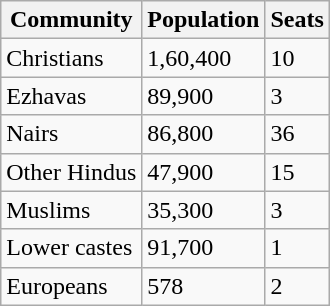<table class="wikitable">
<tr>
<th>Community</th>
<th>Population</th>
<th>Seats</th>
</tr>
<tr>
<td>Christians</td>
<td>1,60,400</td>
<td>10</td>
</tr>
<tr>
<td>Ezhavas</td>
<td>89,900</td>
<td>3</td>
</tr>
<tr>
<td>Nairs</td>
<td>86,800</td>
<td>36</td>
</tr>
<tr>
<td>Other Hindus</td>
<td>47,900</td>
<td>15</td>
</tr>
<tr>
<td>Muslims</td>
<td>35,300</td>
<td>3</td>
</tr>
<tr>
<td>Lower castes</td>
<td>91,700</td>
<td>1</td>
</tr>
<tr>
<td>Europeans</td>
<td>578</td>
<td>2</td>
</tr>
</table>
